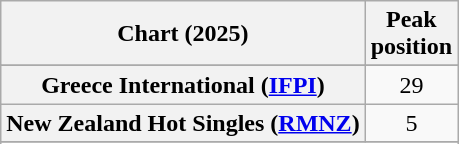<table class="wikitable sortable plainrowheaders" style="text-align:center">
<tr>
<th scope="col">Chart (2025)</th>
<th scope="col">Peak<br>position</th>
</tr>
<tr>
</tr>
<tr>
</tr>
<tr>
<th scope="row">Greece International (<a href='#'>IFPI</a>)</th>
<td>29</td>
</tr>
<tr>
<th scope="row">New Zealand Hot Singles (<a href='#'>RMNZ</a>)</th>
<td>5</td>
</tr>
<tr>
</tr>
<tr>
</tr>
<tr>
</tr>
<tr>
</tr>
<tr>
</tr>
</table>
